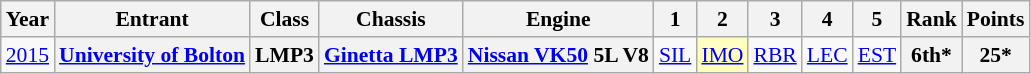<table class="wikitable" style="text-align:center; font-size:90%">
<tr>
<th>Year</th>
<th>Entrant</th>
<th>Class</th>
<th>Chassis</th>
<th>Engine</th>
<th>1</th>
<th>2</th>
<th>3</th>
<th>4</th>
<th>5</th>
<th>Rank</th>
<th>Points</th>
</tr>
<tr>
<td><a href='#'>2015</a></td>
<th><a href='#'>University of Bolton</a></th>
<th>LMP3</th>
<th><a href='#'>Ginetta LMP3</a></th>
<th><a href='#'>Nissan VK50</a> 5L V8</th>
<td style="background:#;"><a href='#'>SIL</a></td>
<td style="background:#FFFFBF;"><a href='#'>IMO</a><br></td>
<td style="background:#;"><a href='#'>RBR</a></td>
<td style="background:#;"><a href='#'>LEC</a></td>
<td style="background:#;"><a href='#'>EST</a></td>
<th>6th*</th>
<th>25*</th>
</tr>
</table>
